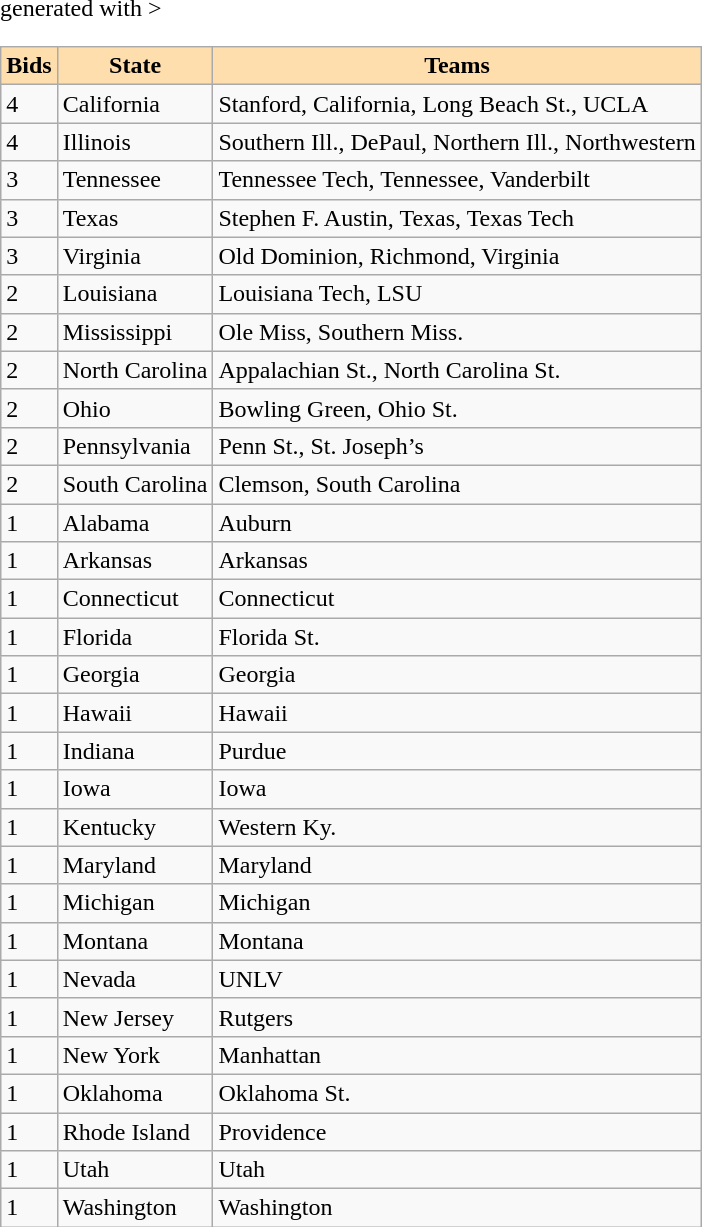<table class="wikitable sortable" <hiddentext>generated with   >
<tr>
<th style="background-color:#FFDEAD;">Bids</th>
<th style="background-color:#FFDEAD;">State</th>
<th style="background-color:#FFDEAD;">Teams</th>
</tr>
<tr valign="bottom">
<td height="14">4</td>
<td>California</td>
<td>Stanford, California, Long Beach St., UCLA</td>
</tr>
<tr valign="bottom">
<td height="14">4</td>
<td>Illinois</td>
<td>Southern Ill., DePaul, Northern Ill., Northwestern</td>
</tr>
<tr valign="bottom">
<td height="14">3</td>
<td>Tennessee</td>
<td>Tennessee Tech, Tennessee, Vanderbilt</td>
</tr>
<tr valign="bottom">
<td height="14">3</td>
<td>Texas</td>
<td>Stephen F. Austin, Texas, Texas Tech</td>
</tr>
<tr valign="bottom">
<td height="14">3</td>
<td>Virginia</td>
<td>Old  Dominion, Richmond, Virginia</td>
</tr>
<tr valign="bottom">
<td height="14">2</td>
<td>Louisiana</td>
<td>Louisiana Tech, LSU</td>
</tr>
<tr valign="bottom">
<td height="14">2</td>
<td>Mississippi</td>
<td>Ole Miss, Southern Miss.</td>
</tr>
<tr valign="bottom">
<td height="14">2</td>
<td>North Carolina</td>
<td>Appalachian St., North Carolina St.</td>
</tr>
<tr valign="bottom">
<td height="14">2</td>
<td>Ohio</td>
<td>Bowling Green, Ohio St.</td>
</tr>
<tr valign="bottom">
<td height="14">2</td>
<td>Pennsylvania</td>
<td>Penn St., St. Joseph’s</td>
</tr>
<tr valign="bottom">
<td height="14">2</td>
<td>South Carolina</td>
<td>Clemson, South Carolina</td>
</tr>
<tr valign="bottom">
<td height="14">1</td>
<td>Alabama</td>
<td>Auburn</td>
</tr>
<tr valign="bottom">
<td height="14">1</td>
<td>Arkansas</td>
<td>Arkansas</td>
</tr>
<tr valign="bottom">
<td height="14">1</td>
<td>Connecticut</td>
<td>Connecticut</td>
</tr>
<tr valign="bottom">
<td height="14">1</td>
<td>Florida</td>
<td>Florida St.</td>
</tr>
<tr valign="bottom">
<td height="14">1</td>
<td>Georgia</td>
<td>Georgia</td>
</tr>
<tr valign="bottom">
<td height="14">1</td>
<td>Hawaii</td>
<td>Hawaii</td>
</tr>
<tr valign="bottom">
<td height="14">1</td>
<td>Indiana</td>
<td>Purdue</td>
</tr>
<tr valign="bottom">
<td height="14">1</td>
<td>Iowa</td>
<td>Iowa</td>
</tr>
<tr valign="bottom">
<td height="14">1</td>
<td>Kentucky</td>
<td>Western Ky.</td>
</tr>
<tr valign="bottom">
<td height="14">1</td>
<td>Maryland</td>
<td>Maryland</td>
</tr>
<tr valign="bottom">
<td height="14">1</td>
<td>Michigan</td>
<td>Michigan</td>
</tr>
<tr valign="bottom">
<td height="14">1</td>
<td>Montana</td>
<td>Montana</td>
</tr>
<tr valign="bottom">
<td height="14">1</td>
<td>Nevada</td>
<td>UNLV</td>
</tr>
<tr valign="bottom">
<td height="14">1</td>
<td>New Jersey</td>
<td>Rutgers</td>
</tr>
<tr valign="bottom">
<td height="14">1</td>
<td>New York</td>
<td>Manhattan</td>
</tr>
<tr valign="bottom">
<td height="14">1</td>
<td>Oklahoma</td>
<td>Oklahoma St.</td>
</tr>
<tr valign="bottom">
<td height="14">1</td>
<td>Rhode Island</td>
<td>Providence</td>
</tr>
<tr valign="bottom">
<td height="14">1</td>
<td>Utah</td>
<td>Utah</td>
</tr>
<tr valign="bottom">
<td height="14">1</td>
<td>Washington</td>
<td>Washington</td>
</tr>
</table>
